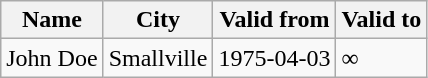<table class="wikitable">
<tr>
<th>Name</th>
<th>City</th>
<th>Valid from</th>
<th>Valid to</th>
</tr>
<tr>
<td>John Doe</td>
<td>Smallville</td>
<td>1975-04-03</td>
<td>∞</td>
</tr>
</table>
